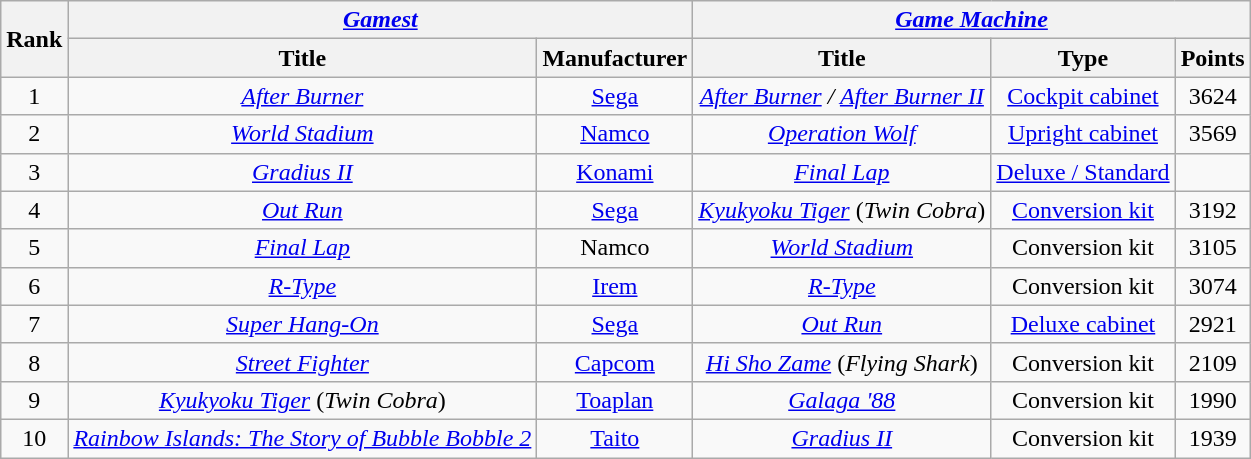<table class="wikitable sortable" style="text-align:center">
<tr>
<th rowspan="2">Rank</th>
<th colspan="2"><em><a href='#'>Gamest</a></em></th>
<th colspan="3"><em><a href='#'>Game Machine</a></em></th>
</tr>
<tr>
<th>Title</th>
<th>Manufacturer</th>
<th>Title</th>
<th>Type</th>
<th>Points</th>
</tr>
<tr>
<td>1</td>
<td><em><a href='#'>After Burner</a></em></td>
<td><a href='#'>Sega</a></td>
<td><em><a href='#'>After Burner</a> / <a href='#'>After Burner II</a></em></td>
<td><a href='#'>Cockpit cabinet</a></td>
<td>3624</td>
</tr>
<tr>
<td>2</td>
<td><em><a href='#'>World Stadium</a></em></td>
<td><a href='#'>Namco</a></td>
<td><em><a href='#'>Operation Wolf</a></em></td>
<td><a href='#'>Upright cabinet</a></td>
<td>3569</td>
</tr>
<tr>
<td>3</td>
<td><em><a href='#'>Gradius II</a></em></td>
<td><a href='#'>Konami</a></td>
<td><em><a href='#'>Final Lap</a></em></td>
<td><a href='#'>Deluxe / Standard</a></td>
<td></td>
</tr>
<tr>
<td>4</td>
<td><em><a href='#'>Out Run</a></em></td>
<td><a href='#'>Sega</a></td>
<td><em><a href='#'>Kyukyoku Tiger</a></em> (<em>Twin Cobra</em>)</td>
<td><a href='#'>Conversion kit</a></td>
<td>3192</td>
</tr>
<tr>
<td>5</td>
<td><em><a href='#'>Final Lap</a></em></td>
<td>Namco</td>
<td><em><a href='#'>World Stadium</a></em></td>
<td>Conversion kit</td>
<td>3105</td>
</tr>
<tr>
<td>6</td>
<td><em><a href='#'>R-Type</a></em></td>
<td><a href='#'>Irem</a></td>
<td><em><a href='#'>R-Type</a></em></td>
<td>Conversion kit</td>
<td>3074</td>
</tr>
<tr>
<td>7</td>
<td><em><a href='#'>Super Hang-On</a></em></td>
<td><a href='#'>Sega</a></td>
<td><em><a href='#'>Out Run</a></em></td>
<td><a href='#'>Deluxe cabinet</a></td>
<td>2921</td>
</tr>
<tr>
<td>8</td>
<td><em><a href='#'>Street Fighter</a></em></td>
<td><a href='#'>Capcom</a></td>
<td><em><a href='#'>Hi Sho Zame</a></em> (<em>Flying Shark</em>)</td>
<td>Conversion kit</td>
<td>2109</td>
</tr>
<tr>
<td>9</td>
<td><em><a href='#'>Kyukyoku Tiger</a></em> (<em>Twin Cobra</em>)</td>
<td><a href='#'>Toaplan</a></td>
<td><em><a href='#'>Galaga '88</a></em></td>
<td>Conversion kit</td>
<td>1990</td>
</tr>
<tr>
<td>10</td>
<td><em><a href='#'>Rainbow Islands: The Story of Bubble Bobble 2</a></em></td>
<td><a href='#'>Taito</a></td>
<td><em><a href='#'>Gradius II</a></em></td>
<td>Conversion kit</td>
<td>1939</td>
</tr>
</table>
